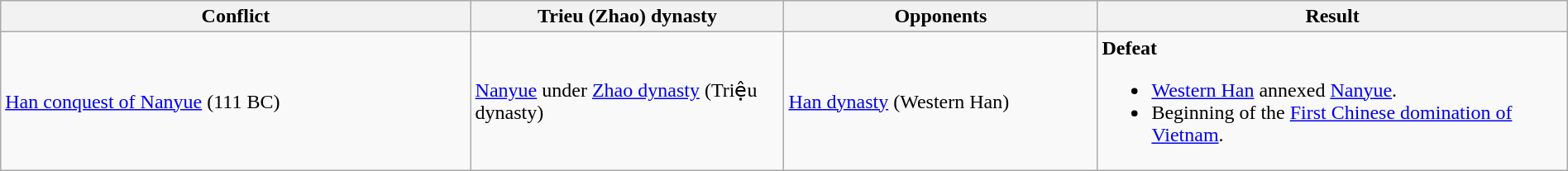<table class="wikitable" width="100%">
<tr>
<th width="30%">Conflict</th>
<th width="20%">Trieu (Zhao) dynasty</th>
<th width="20%">Opponents</th>
<th width="30%">Result</th>
</tr>
<tr>
<td><a href='#'>Han conquest of Nanyue</a> (111 BC)</td>
<td><a href='#'>Nanyue</a> under <a href='#'>Zhao dynasty</a> (Triệu dynasty)</td>
<td><a href='#'>Han dynasty</a> (Western Han)</td>
<td><strong>Defeat</strong><br><ul><li><a href='#'>Western Han</a> annexed <a href='#'>Nanyue</a>.</li><li>Beginning of the <a href='#'>First Chinese domination of Vietnam</a>.</li></ul></td>
</tr>
</table>
